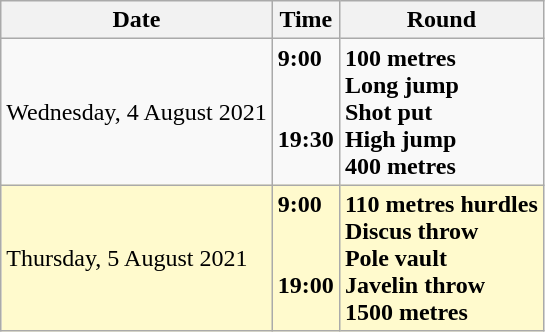<table class="wikitable">
<tr>
<th>Date</th>
<th>Time</th>
<th>Round</th>
</tr>
<tr>
<td>Wednesday, 4 August 2021</td>
<td><strong>9:00</strong><br> <br> <br><strong>19:30</strong><br> </td>
<td><strong>100 metres</strong><br><strong>Long jump</strong><br><strong>Shot put</strong><br><strong>High jump</strong><br><strong>400 metres</strong></td>
</tr>
<tr style=background:lemonchiffon>
<td>Thursday, 5 August 2021</td>
<td><strong>9:00</strong><br> <br> <br><strong>19:00</strong><br> </td>
<td><strong>110 metres hurdles</strong><br><strong>Discus throw</strong><br><strong>Pole vault</strong><br><strong>Javelin throw</strong><br><strong>1500 metres</strong></td>
</tr>
</table>
